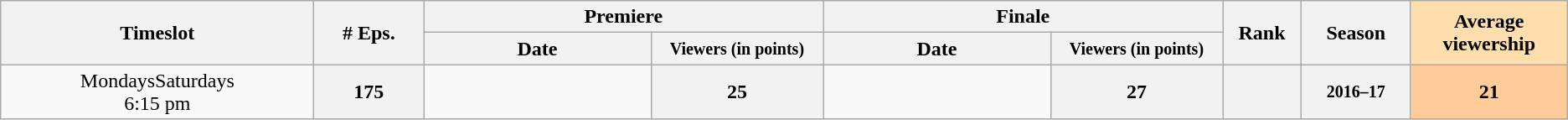<table class="wikitable">
<tr>
<th style="width:20%;" rowspan="2">Timeslot</th>
<th style="width:7%;" rowspan="2"># Eps.</th>
<th colspan=2>Premiere</th>
<th colspan=2>Finale</th>
<th style="width:5%;" rowspan="2">Rank</th>
<th style="width:7%;" rowspan="2">Season</th>
<th style="width:10%; background:#ffdead;" rowspan="2">Average viewership</th>
</tr>
<tr>
<th>Date</th>
<th span style="width:11%; font-size:smaller; line-height:100%;">Viewers (in points)</th>
<th>Date</th>
<th span style="width:11%; font-size:smaller; line-height:100%;">Viewers (in points)</th>
</tr>
<tr>
<td rowspan="1" style="text-align:center;">MondaysSaturdays <br>6:15 pm</td>
<th>175</th>
<td style="font-size:11px;line-height:110%"></td>
<th>25</th>
<td style="font-size:11px;line-height:110%"></td>
<th>27</th>
<th></th>
<th style="font-size:smaller">2016–17</th>
<th style="background:#fc9;">21</th>
</tr>
</table>
